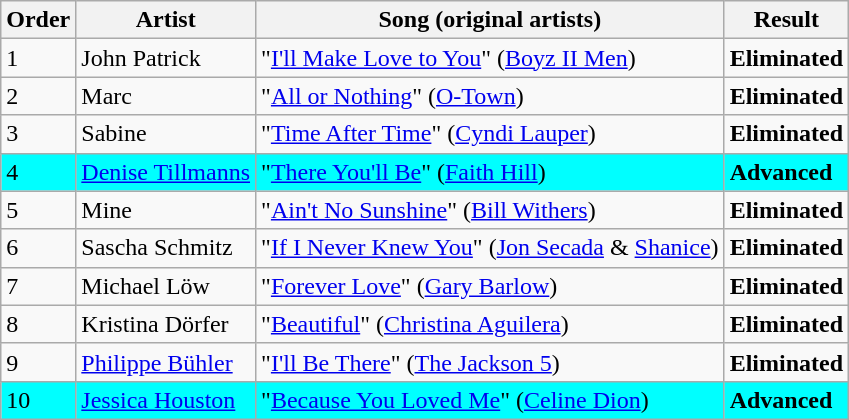<table class=wikitable>
<tr>
<th>Order</th>
<th>Artist</th>
<th>Song (original artists)</th>
<th>Result</th>
</tr>
<tr>
<td>1</td>
<td>John Patrick</td>
<td>"<a href='#'>I'll Make Love to You</a>" (<a href='#'>Boyz II Men</a>)</td>
<td><strong>Eliminated</strong></td>
</tr>
<tr>
<td>2</td>
<td>Marc</td>
<td>"<a href='#'>All or Nothing</a>" (<a href='#'>O-Town</a>)</td>
<td><strong>Eliminated</strong></td>
</tr>
<tr>
<td>3</td>
<td>Sabine</td>
<td>"<a href='#'>Time After Time</a>" (<a href='#'>Cyndi Lauper</a>)</td>
<td><strong>Eliminated</strong></td>
</tr>
<tr style="background:cyan;">
<td>4</td>
<td><a href='#'>Denise Tillmanns</a></td>
<td>"<a href='#'>There You'll Be</a>" (<a href='#'>Faith Hill</a>)</td>
<td><strong>Advanced</strong></td>
</tr>
<tr>
<td>5</td>
<td>Mine</td>
<td>"<a href='#'>Ain't No Sunshine</a>" (<a href='#'>Bill Withers</a>)</td>
<td><strong>Eliminated</strong></td>
</tr>
<tr>
<td>6</td>
<td>Sascha Schmitz</td>
<td>"<a href='#'>If I Never Knew You</a>" (<a href='#'>Jon Secada</a> & <a href='#'>Shanice</a>)</td>
<td><strong>Eliminated</strong></td>
</tr>
<tr>
<td>7</td>
<td>Michael Löw</td>
<td>"<a href='#'>Forever Love</a>" (<a href='#'>Gary Barlow</a>)</td>
<td><strong>Eliminated</strong></td>
</tr>
<tr>
<td>8</td>
<td>Kristina Dörfer</td>
<td>"<a href='#'>Beautiful</a>" (<a href='#'>Christina Aguilera</a>)</td>
<td><strong>Eliminated</strong></td>
</tr>
<tr>
<td>9</td>
<td><a href='#'>Philippe Bühler</a></td>
<td>"<a href='#'>I'll Be There</a>" (<a href='#'>The Jackson 5</a>)</td>
<td><strong>Eliminated</strong></td>
</tr>
<tr style="background:cyan;">
<td>10</td>
<td><a href='#'>Jessica Houston</a></td>
<td>"<a href='#'>Because You Loved Me</a>" (<a href='#'>Celine Dion</a>)</td>
<td><strong>Advanced</strong></td>
</tr>
</table>
